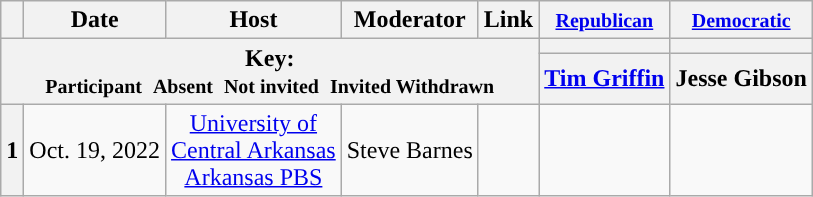<table class="wikitable" style="text-align:center;">
<tr>
<th scope="col"></th>
<th scope="col">Date</th>
<th scope="col">Host</th>
<th scope="col">Moderator</th>
<th scope="col">Link</th>
<th scope="col"><small><a href='#'>Republican</a></small></th>
<th scope="col"><small><a href='#'>Democratic</a></small></th>
</tr>
<tr>
<th colspan="5" rowspan="2">Key:<br> <small>Participant </small>  <small>Absent </small>  <small>Not invited </small>  <small>Invited  Withdrawn</small></th>
<th scope="col" style="background:"></th>
<th scope="col" style="background:"></th>
</tr>
<tr>
<th scope="col"><a href='#'>Tim Griffin</a></th>
<th scope="col">Jesse Gibson</th>
</tr>
<tr>
<th>1</th>
<td style="white-space:nowrap;">Oct. 19, 2022</td>
<td style="white-space:nowrap;"><a href='#'>University of</a><br><a href='#'>Central Arkansas</a><br><a href='#'>Arkansas PBS</a></td>
<td style="white-space:nowrap;">Steve Barnes</td>
<td style="white-space:nowrap;"></td>
<td></td>
<td></td>
</tr>
</table>
